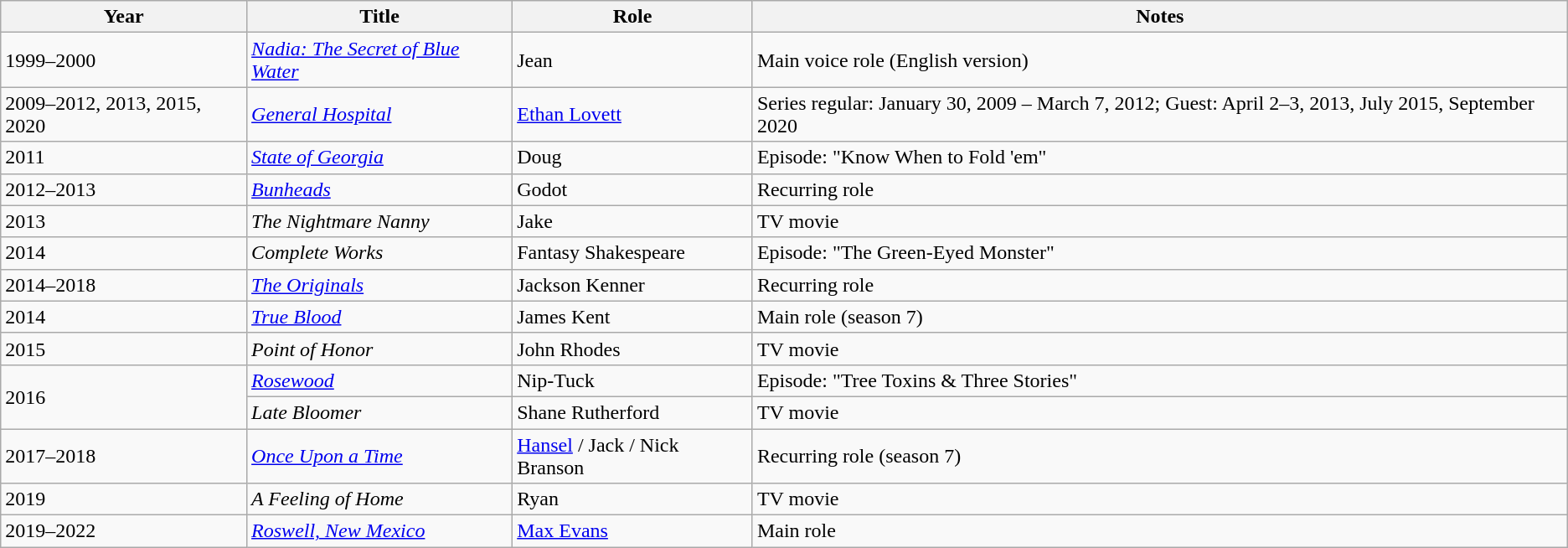<table class="wikitable sortable">
<tr>
<th>Year</th>
<th>Title</th>
<th>Role</th>
<th class="unsortable">Notes</th>
</tr>
<tr>
<td>1999–2000</td>
<td><em><a href='#'>Nadia: The Secret of Blue Water</a></em></td>
<td>Jean</td>
<td>Main voice role (English version)</td>
</tr>
<tr>
<td>2009–2012, 2013, 2015, 2020</td>
<td><em><a href='#'>General Hospital</a></em></td>
<td><a href='#'>Ethan Lovett</a></td>
<td>Series regular: January 30, 2009 – March 7, 2012; Guest: April 2–3, 2013, July 2015, September 2020</td>
</tr>
<tr>
<td>2011</td>
<td><em><a href='#'>State of Georgia</a></em></td>
<td>Doug</td>
<td>Episode: "Know When to Fold 'em"</td>
</tr>
<tr>
<td>2012–2013</td>
<td><em><a href='#'>Bunheads</a></em></td>
<td>Godot</td>
<td>Recurring role</td>
</tr>
<tr>
<td>2013</td>
<td data-sort-value="Nightmare Nanny, The"><em>The Nightmare Nanny</em></td>
<td>Jake</td>
<td>TV movie</td>
</tr>
<tr>
<td>2014</td>
<td><em>Complete Works</em></td>
<td>Fantasy Shakespeare</td>
<td>Episode: "The Green-Eyed Monster"</td>
</tr>
<tr>
<td>2014–2018</td>
<td data-sort-value="Originals, The"><em><a href='#'>The Originals</a></em></td>
<td>Jackson Kenner</td>
<td>Recurring role</td>
</tr>
<tr>
<td>2014</td>
<td><em><a href='#'>True Blood</a></em></td>
<td>James Kent</td>
<td>Main role (season 7)</td>
</tr>
<tr>
<td>2015</td>
<td><em>Point of Honor</em></td>
<td>John Rhodes</td>
<td>TV movie</td>
</tr>
<tr>
<td rowspan="2">2016</td>
<td><em><a href='#'>Rosewood</a></em></td>
<td>Nip-Tuck</td>
<td>Episode: "Tree Toxins & Three Stories"</td>
</tr>
<tr>
<td><em>Late Bloomer</em></td>
<td>Shane Rutherford</td>
<td>TV movie</td>
</tr>
<tr>
<td>2017–2018</td>
<td><em><a href='#'>Once Upon a Time</a></em></td>
<td><a href='#'>Hansel</a> / Jack / Nick Branson</td>
<td>Recurring role (season 7)</td>
</tr>
<tr>
<td>2019</td>
<td data-sort-value="Feeling of Home, A"><em>A Feeling of Home</em></td>
<td>Ryan</td>
<td>TV movie</td>
</tr>
<tr>
<td>2019–2022</td>
<td><em><a href='#'>Roswell, New Mexico</a></em></td>
<td><a href='#'>Max Evans</a></td>
<td>Main role</td>
</tr>
</table>
